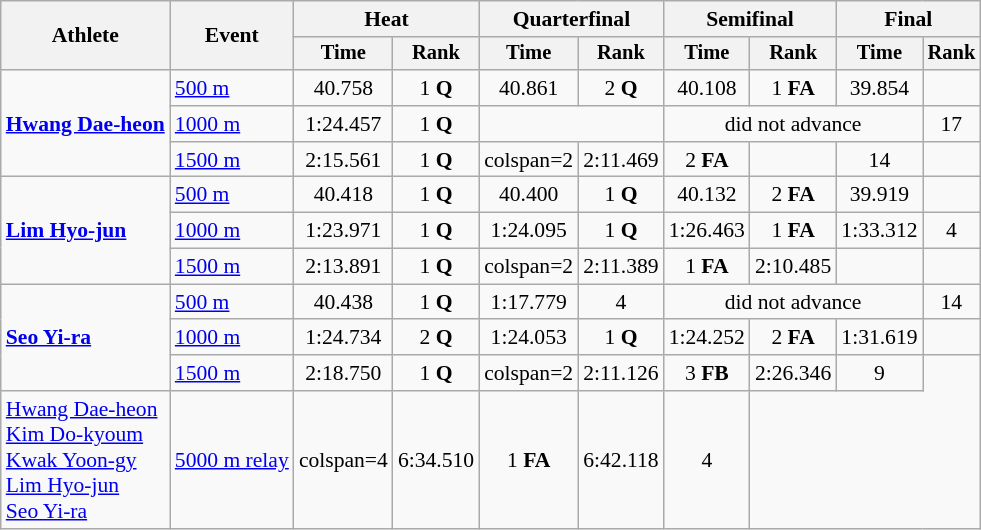<table class="wikitable" style="font-size:90%">
<tr>
<th rowspan=2>Athlete</th>
<th rowspan=2>Event</th>
<th colspan=2>Heat</th>
<th colspan=2>Quarterfinal</th>
<th colspan=2>Semifinal</th>
<th colspan=2>Final</th>
</tr>
<tr style="font-size:95%">
<th>Time</th>
<th>Rank</th>
<th>Time</th>
<th>Rank</th>
<th>Time</th>
<th>Rank</th>
<th>Time</th>
<th>Rank</th>
</tr>
<tr align=center>
<td align=left rowspan=3><strong><a href='#'>Hwang Dae-heon</a></strong></td>
<td align=left><a href='#'>500 m</a></td>
<td>40.758</td>
<td>1 <strong>Q</strong></td>
<td>40.861</td>
<td>2 <strong>Q</strong></td>
<td>40.108</td>
<td>1 <strong>FA</strong></td>
<td>39.854</td>
<td></td>
</tr>
<tr align=center>
<td align=left><a href='#'>1000 m</a></td>
<td>1:24.457</td>
<td>1 <strong>Q</strong></td>
<td colspan=2></td>
<td colspan="3">did not advance</td>
<td>17</td>
</tr>
<tr align=center>
<td align=left><a href='#'>1500 m</a></td>
<td>2:15.561</td>
<td>1 <strong>Q</strong></td>
<td>colspan=2 </td>
<td>2:11.469</td>
<td>2 <strong>FA</strong></td>
<td></td>
<td>14</td>
</tr>
<tr align=center>
<td align=left rowspan=3><strong><a href='#'>Lim Hyo-jun</a></strong></td>
<td align=left><a href='#'>500 m</a></td>
<td>40.418</td>
<td>1 <strong>Q</strong></td>
<td>40.400</td>
<td>1 <strong>Q</strong></td>
<td>40.132</td>
<td>2 <strong>FA</strong></td>
<td>39.919</td>
<td></td>
</tr>
<tr align=center>
<td align=left><a href='#'>1000 m</a></td>
<td>1:23.971</td>
<td>1 <strong>Q</strong></td>
<td>1:24.095</td>
<td>1 <strong>Q</strong></td>
<td>1:26.463</td>
<td>1 <strong>FA</strong></td>
<td>1:33.312</td>
<td>4</td>
</tr>
<tr align=center>
<td align=left><a href='#'>1500 m</a></td>
<td>2:13.891</td>
<td>1 <strong>Q</strong></td>
<td>colspan=2 </td>
<td>2:11.389</td>
<td>1 <strong>FA</strong></td>
<td>2:10.485 </td>
<td></td>
</tr>
<tr align=center>
<td align=left rowspan=3><strong><a href='#'>Seo Yi-ra</a></strong></td>
<td align=left><a href='#'>500 m</a></td>
<td>40.438</td>
<td>1 <strong>Q</strong></td>
<td>1:17.779</td>
<td>4</td>
<td colspan="3">did not advance</td>
<td>14</td>
</tr>
<tr align=center>
<td align=left><a href='#'>1000 m</a></td>
<td>1:24.734</td>
<td>2 <strong>Q</strong></td>
<td>1:24.053</td>
<td>1 <strong>Q</strong></td>
<td>1:24.252</td>
<td>2 <strong>FA</strong></td>
<td>1:31.619</td>
<td></td>
</tr>
<tr align=center>
<td align=left><a href='#'>1500 m</a></td>
<td>2:18.750</td>
<td>1 <strong>Q</strong></td>
<td>colspan=2 </td>
<td>2:11.126</td>
<td>3 <strong>FB</strong></td>
<td>2:26.346</td>
<td>9</td>
</tr>
<tr align=center>
<td align=left><a href='#'>Hwang Dae-heon</a><br><a href='#'>Kim Do-kyoum</a><br><a href='#'>Kwak Yoon-gy</a><br><a href='#'>Lim Hyo-jun</a><br><a href='#'>Seo Yi-ra</a></td>
<td align=left><a href='#'>5000 m relay</a></td>
<td>colspan=4 </td>
<td>6:34.510 </td>
<td>1 <strong>FA</strong></td>
<td>6:42.118</td>
<td>4</td>
</tr>
</table>
